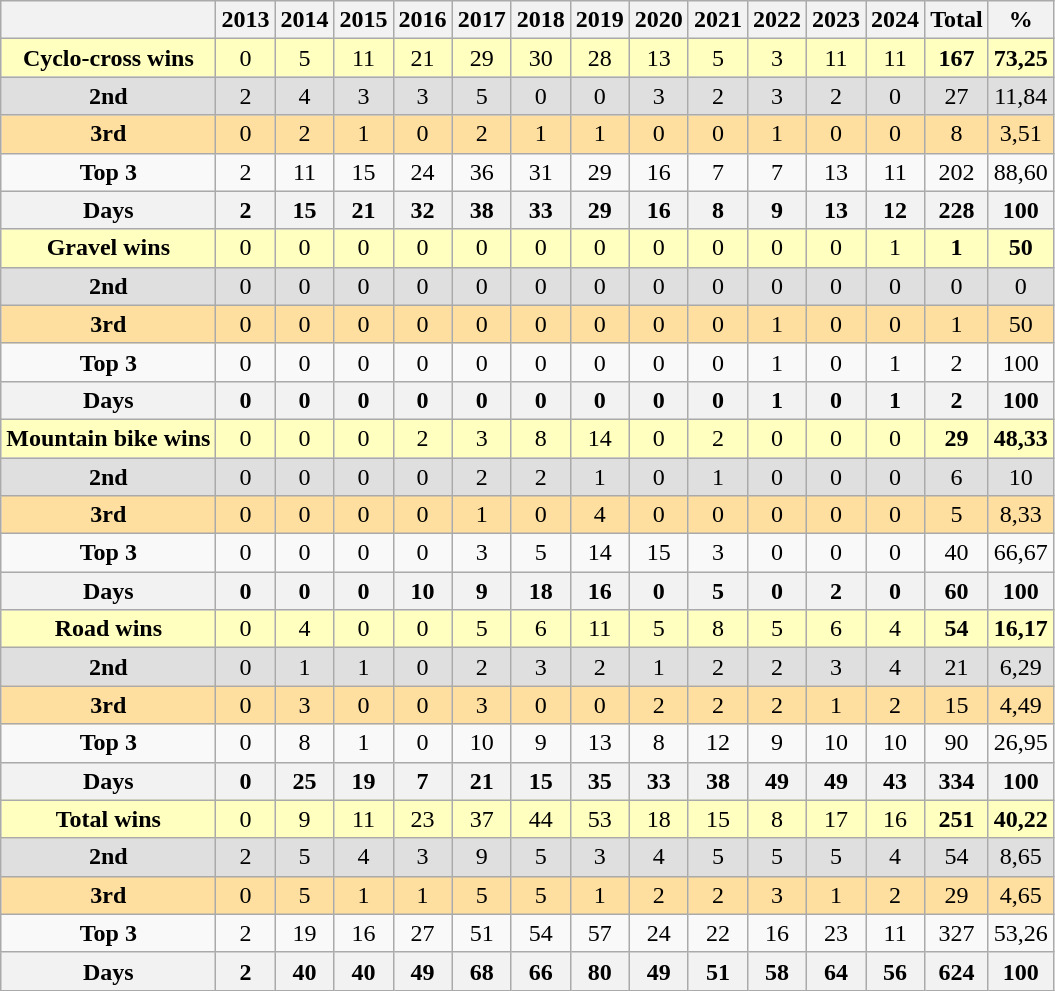<table class="wikitable" style="text-align: center;">
<tr>
<th></th>
<th>2013</th>
<th>2014</th>
<th>2015</th>
<th>2016</th>
<th>2017</th>
<th>2018</th>
<th>2019</th>
<th>2020</th>
<th>2021</th>
<th>2022</th>
<th>2023</th>
<th>2024</th>
<th>Total</th>
<th>%</th>
</tr>
<tr>
<td bgcolor="#ffffbf"><strong>Cyclo-cross wins</strong></td>
<td bgcolor="#ffffbf">0</td>
<td bgcolor="#ffffbf">5</td>
<td bgcolor="#ffffbf">11</td>
<td bgcolor="#ffffbf">21</td>
<td bgcolor="#ffffbf">29</td>
<td bgcolor="#ffffbf">30</td>
<td bgcolor="#ffffbf">28</td>
<td bgcolor="#ffffbf">13</td>
<td bgcolor="#ffffbf">5</td>
<td bgcolor="#ffffbf">3</td>
<td bgcolor="#ffffbf">11</td>
<td bgcolor="#ffffbf">11</td>
<td bgcolor="#ffffbf"><strong>167</strong></td>
<td bgcolor="#ffffbf"><strong>73,25</strong></td>
</tr>
<tr>
<td bgcolor="#dfdfdf"><strong>2nd</strong></td>
<td bgcolor="#dfdfdf">2</td>
<td bgcolor="#dfdfdf">4</td>
<td bgcolor="#dfdfdf">3</td>
<td bgcolor="#dfdfdf">3</td>
<td bgcolor="#dfdfdf">5</td>
<td bgcolor="#dfdfdf">0</td>
<td bgcolor="#dfdfdf">0</td>
<td bgcolor="#dfdfdf">3</td>
<td bgcolor="#dfdfdf">2</td>
<td bgcolor="#dfdfdf">3</td>
<td bgcolor="#dfdfdf">2</td>
<td bgcolor="#dfdfdf">0</td>
<td bgcolor="#dfdfdf">27</td>
<td bgcolor="#dfdfdf">11,84</td>
</tr>
<tr>
<td bgcolor="#ffdf9f"><strong>3rd</strong></td>
<td bgcolor="#ffdf9f">0</td>
<td bgcolor="#ffdf9f">2</td>
<td bgcolor="#ffdf9f">1</td>
<td bgcolor="#ffdf9f">0</td>
<td bgcolor="#ffdf9f">2</td>
<td bgcolor="#ffdf9f">1</td>
<td bgcolor="#ffdf9f">1</td>
<td bgcolor="#ffdf9f">0</td>
<td bgcolor="#ffdf9f">0</td>
<td bgcolor="#ffdf9f">1</td>
<td bgcolor="#ffdf9f">0</td>
<td bgcolor="#ffdf9f">0</td>
<td bgcolor="#ffdf9f">8</td>
<td bgcolor="#ffdf9f">3,51</td>
</tr>
<tr>
<td><strong>Top 3</strong></td>
<td>2</td>
<td>11</td>
<td>15</td>
<td>24</td>
<td>36</td>
<td>31</td>
<td>29</td>
<td>16</td>
<td>7</td>
<td>7</td>
<td>13</td>
<td>11</td>
<td>202</td>
<td>88,60</td>
</tr>
<tr>
<th>Days</th>
<th>2</th>
<th>15</th>
<th>21</th>
<th>32</th>
<th>38</th>
<th>33</th>
<th>29</th>
<th>16</th>
<th>8</th>
<th>9</th>
<th>13</th>
<th>12</th>
<th>228</th>
<th>100</th>
</tr>
<tr>
<td bgcolor="#ffffbf"><strong>Gravel wins</strong></td>
<td bgcolor="#ffffbf">0</td>
<td bgcolor="#ffffbf">0</td>
<td bgcolor="#ffffbf">0</td>
<td bgcolor="#ffffbf">0</td>
<td bgcolor="#ffffbf">0</td>
<td bgcolor="#ffffbf">0</td>
<td bgcolor="#ffffbf">0</td>
<td bgcolor="#ffffbf">0</td>
<td bgcolor="#ffffbf">0</td>
<td bgcolor="#ffffbf">0</td>
<td bgcolor="#ffffbf">0</td>
<td bgcolor="#ffffbf">1</td>
<td bgcolor="#ffffbf"><strong>1</strong></td>
<td bgcolor="#ffffbf"><strong>50</strong></td>
</tr>
<tr>
<td bgcolor="#dfdfdf"><strong>2nd</strong></td>
<td bgcolor="#dfdfdf">0</td>
<td bgcolor="#dfdfdf">0</td>
<td bgcolor="#dfdfdf">0</td>
<td bgcolor="#dfdfdf">0</td>
<td bgcolor="#dfdfdf">0</td>
<td bgcolor="#dfdfdf">0</td>
<td bgcolor="#dfdfdf">0</td>
<td bgcolor="#dfdfdf">0</td>
<td bgcolor="#dfdfdf">0</td>
<td bgcolor="#dfdfdf">0</td>
<td bgcolor="#dfdfdf">0</td>
<td bgcolor="#dfdfdf">0</td>
<td bgcolor="#dfdfdf">0</td>
<td bgcolor="#dfdfdf">0</td>
</tr>
<tr>
<td bgcolor="#ffdf9f"><strong>3rd</strong></td>
<td bgcolor="#ffdf9f">0</td>
<td bgcolor="#ffdf9f">0</td>
<td bgcolor="#ffdf9f">0</td>
<td bgcolor="#ffdf9f">0</td>
<td bgcolor="#ffdf9f">0</td>
<td bgcolor="#ffdf9f">0</td>
<td bgcolor="#ffdf9f">0</td>
<td bgcolor="#ffdf9f">0</td>
<td bgcolor="#ffdf9f">0</td>
<td bgcolor="#ffdf9f">1</td>
<td bgcolor="#ffdf9f">0</td>
<td bgcolor="#ffdf9f">0</td>
<td bgcolor="#ffdf9f">1</td>
<td bgcolor="#ffdf9f">50</td>
</tr>
<tr>
<td><strong>Top 3</strong></td>
<td>0</td>
<td>0</td>
<td>0</td>
<td>0</td>
<td>0</td>
<td>0</td>
<td>0</td>
<td>0</td>
<td>0</td>
<td>1</td>
<td>0</td>
<td>1</td>
<td>2</td>
<td>100</td>
</tr>
<tr>
<th>Days</th>
<th>0</th>
<th>0</th>
<th>0</th>
<th>0</th>
<th>0</th>
<th>0</th>
<th>0</th>
<th>0</th>
<th>0</th>
<th>1</th>
<th>0</th>
<th>1</th>
<th>2</th>
<th>100</th>
</tr>
<tr>
<td bgcolor="#ffffbf"><strong>Mountain bike wins</strong></td>
<td bgcolor="#ffffbf">0</td>
<td bgcolor="#ffffbf">0</td>
<td bgcolor="#ffffbf">0</td>
<td bgcolor="#ffffbf">2</td>
<td bgcolor="#ffffbf">3</td>
<td bgcolor="#ffffbf">8</td>
<td bgcolor="#ffffbf">14</td>
<td bgcolor="#ffffbf">0</td>
<td bgcolor="#ffffbf">2</td>
<td bgcolor="#ffffbf">0</td>
<td bgcolor="#ffffbf">0</td>
<td bgcolor="#ffffbf">0</td>
<td bgcolor="#ffffbf"><strong>29</strong></td>
<td bgcolor="#ffffbf"><strong>48,33</strong></td>
</tr>
<tr>
<td bgcolor="#dfdfdf"><strong>2nd</strong></td>
<td bgcolor="#dfdfdf">0</td>
<td bgcolor="#dfdfdf">0</td>
<td bgcolor="#dfdfdf">0</td>
<td bgcolor="#dfdfdf">0</td>
<td bgcolor="#dfdfdf">2</td>
<td bgcolor="#dfdfdf">2</td>
<td bgcolor="#dfdfdf">1</td>
<td bgcolor="#dfdfdf">0</td>
<td bgcolor="#dfdfdf">1</td>
<td bgcolor="#dfdfdf">0</td>
<td bgcolor="#dfdfdf">0</td>
<td bgcolor="#dfdfdf">0</td>
<td bgcolor="#dfdfdf">6</td>
<td bgcolor="#dfdfdf">10</td>
</tr>
<tr>
<td bgcolor="#ffdf9f"><strong>3rd</strong></td>
<td bgcolor="#ffdf9f">0</td>
<td bgcolor="#ffdf9f">0</td>
<td bgcolor="#ffdf9f">0</td>
<td bgcolor="#ffdf9f">0</td>
<td bgcolor="#ffdf9f">1</td>
<td bgcolor="#ffdf9f">0</td>
<td bgcolor="#ffdf9f">4</td>
<td bgcolor="#ffdf9f">0</td>
<td bgcolor="#ffdf9f">0</td>
<td bgcolor="#ffdf9f">0</td>
<td bgcolor="#ffdf9f">0</td>
<td bgcolor="#ffdf9f">0</td>
<td bgcolor="#ffdf9f">5</td>
<td bgcolor="#ffdf9f">8,33</td>
</tr>
<tr>
<td><strong>Top 3</strong></td>
<td>0</td>
<td>0</td>
<td>0</td>
<td>0</td>
<td>3</td>
<td>5</td>
<td>14</td>
<td>15</td>
<td>3</td>
<td>0</td>
<td>0</td>
<td>0</td>
<td>40</td>
<td>66,67</td>
</tr>
<tr>
<th>Days</th>
<th>0</th>
<th>0</th>
<th>0</th>
<th>10</th>
<th>9</th>
<th>18</th>
<th>16</th>
<th>0</th>
<th>5</th>
<th>0</th>
<th>2</th>
<th>0</th>
<th>60</th>
<th>100</th>
</tr>
<tr>
<td bgcolor="#ffffbf"><strong>Road wins</strong></td>
<td bgcolor="#ffffbf">0</td>
<td bgcolor="#ffffbf">4</td>
<td bgcolor="#ffffbf">0</td>
<td bgcolor="#ffffbf">0</td>
<td bgcolor="#ffffbf">5</td>
<td bgcolor="#ffffbf">6</td>
<td bgcolor="#ffffbf">11</td>
<td bgcolor="#ffffbf">5</td>
<td bgcolor="#ffffbf">8</td>
<td bgcolor="#ffffbf">5</td>
<td bgcolor="#ffffbf">6</td>
<td bgcolor="#ffffbf">4</td>
<td bgcolor="#ffffbf"><strong>54</strong></td>
<td bgcolor="#ffffbf"><strong>16,17</strong></td>
</tr>
<tr>
<td bgcolor="#dfdfdf"><strong>2nd</strong></td>
<td bgcolor="#dfdfdf">0</td>
<td bgcolor="#dfdfdf">1</td>
<td bgcolor="#dfdfdf">1</td>
<td bgcolor="#dfdfdf">0</td>
<td bgcolor="#dfdfdf">2</td>
<td bgcolor="#dfdfdf">3</td>
<td bgcolor="#dfdfdf">2</td>
<td bgcolor="#dfdfdf">1</td>
<td bgcolor="#dfdfdf">2</td>
<td bgcolor="#dfdfdf">2</td>
<td bgcolor="#dfdfdf">3</td>
<td bgcolor="#dfdfdf">4</td>
<td bgcolor="#dfdfdf">21</td>
<td bgcolor="#dfdfdf">6,29</td>
</tr>
<tr>
<td bgcolor="#ffdf9f"><strong>3rd</strong></td>
<td bgcolor="#ffdf9f">0</td>
<td bgcolor="#ffdf9f">3</td>
<td bgcolor="#ffdf9f">0</td>
<td bgcolor="#ffdf9f">0</td>
<td bgcolor="#ffdf9f">3</td>
<td bgcolor="#ffdf9f">0</td>
<td bgcolor="#ffdf9f">0</td>
<td bgcolor="#ffdf9f">2</td>
<td bgcolor="#ffdf9f">2</td>
<td bgcolor="#ffdf9f">2</td>
<td bgcolor="#ffdf9f">1</td>
<td bgcolor="#ffdf9f">2</td>
<td bgcolor="#ffdf9f">15</td>
<td bgcolor="#ffdf9f">4,49</td>
</tr>
<tr>
<td><strong>Top 3</strong></td>
<td>0</td>
<td>8</td>
<td>1</td>
<td>0</td>
<td>10</td>
<td>9</td>
<td>13</td>
<td>8</td>
<td>12</td>
<td>9</td>
<td>10</td>
<td>10</td>
<td>90</td>
<td>26,95</td>
</tr>
<tr>
<th>Days</th>
<th>0</th>
<th>25</th>
<th>19</th>
<th>7</th>
<th>21</th>
<th>15</th>
<th>35</th>
<th>33</th>
<th>38</th>
<th>49</th>
<th>49</th>
<th>43</th>
<th>334</th>
<th>100</th>
</tr>
<tr>
<td bgcolor="#ffffbf"><strong>Total wins</strong></td>
<td bgcolor="#ffffbf">0</td>
<td bgcolor="#ffffbf">9</td>
<td bgcolor="#ffffbf">11</td>
<td bgcolor="#ffffbf">23</td>
<td bgcolor="#ffffbf">37</td>
<td bgcolor="#ffffbf">44</td>
<td bgcolor="#ffffbf">53</td>
<td bgcolor="#ffffbf">18</td>
<td bgcolor="#ffffbf">15</td>
<td bgcolor="#ffffbf">8</td>
<td bgcolor="#ffffbf">17</td>
<td bgcolor="#ffffbf">16</td>
<td bgcolor="#ffffbf"><strong>251</strong></td>
<td bgcolor="#ffffbf"><strong>40,22</strong></td>
</tr>
<tr>
<td bgcolor="#dfdfdf"><strong>2nd</strong></td>
<td bgcolor="#dfdfdf">2</td>
<td bgcolor="#dfdfdf">5</td>
<td bgcolor="#dfdfdf">4</td>
<td bgcolor="#dfdfdf">3</td>
<td bgcolor="#dfdfdf">9</td>
<td bgcolor="#dfdfdf">5</td>
<td bgcolor="#dfdfdf">3</td>
<td bgcolor="#dfdfdf">4</td>
<td bgcolor="#dfdfdf">5</td>
<td bgcolor="#dfdfdf">5</td>
<td bgcolor="#dfdfdf">5</td>
<td bgcolor="#dfdfdf">4</td>
<td bgcolor="#dfdfdf">54</td>
<td bgcolor="#dfdfdf">8,65</td>
</tr>
<tr>
<td bgcolor="#ffdf9f"><strong>3rd</strong></td>
<td bgcolor="#ffdf9f">0</td>
<td bgcolor="#ffdf9f">5</td>
<td bgcolor="#ffdf9f">1</td>
<td bgcolor="#ffdf9f">1</td>
<td bgcolor="#ffdf9f">5</td>
<td bgcolor="#ffdf9f">5</td>
<td bgcolor="#ffdf9f">1</td>
<td bgcolor="#ffdf9f">2</td>
<td bgcolor="#ffdf9f">2</td>
<td bgcolor="#ffdf9f">3</td>
<td bgcolor="#ffdf9f">1</td>
<td bgcolor="#ffdf9f">2</td>
<td bgcolor="#ffdf9f">29</td>
<td bgcolor="#ffdf9f">4,65</td>
</tr>
<tr>
<td><strong>Top 3</strong></td>
<td>2</td>
<td>19</td>
<td>16</td>
<td>27</td>
<td>51</td>
<td>54</td>
<td>57</td>
<td>24</td>
<td>22</td>
<td>16</td>
<td>23</td>
<td>11</td>
<td>327</td>
<td>53,26</td>
</tr>
<tr>
<th>Days</th>
<th>2</th>
<th>40</th>
<th>40</th>
<th>49</th>
<th>68</th>
<th>66</th>
<th>80</th>
<th>49</th>
<th>51</th>
<th>58</th>
<th>64</th>
<th>56</th>
<th>624</th>
<th>100</th>
</tr>
</table>
